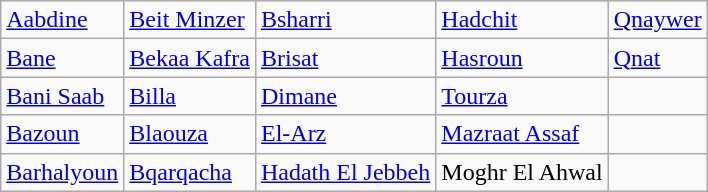<table class="wikitable">
<tr>
<td><a href='#'>Aabdine</a></td>
<td><a href='#'>Beit Minzer</a></td>
<td><a href='#'>Bsharri</a></td>
<td><a href='#'>Hadchit</a></td>
<td><a href='#'>Qnaywer</a></td>
</tr>
<tr>
<td><a href='#'>Bane</a></td>
<td><a href='#'>Bekaa Kafra</a></td>
<td><a href='#'>Brisat</a></td>
<td><a href='#'>Hasroun</a></td>
<td><a href='#'>Qnat</a></td>
</tr>
<tr>
<td><a href='#'>Bani Saab</a></td>
<td><a href='#'>Billa</a></td>
<td><a href='#'>Dimane</a></td>
<td><a href='#'>Tourza</a></td>
<td></td>
</tr>
<tr>
<td><a href='#'>Bazoun</a></td>
<td><a href='#'>Blaouza</a></td>
<td><a href='#'>El-Arz</a></td>
<td><a href='#'>Mazraat Assaf</a></td>
<td></td>
</tr>
<tr>
<td><a href='#'>Barhalyoun</a></td>
<td><a href='#'>Bqarqacha</a></td>
<td><a href='#'>Hadath El Jebbeh</a></td>
<td>Moghr El Ahwal</td>
<td></td>
</tr>
</table>
